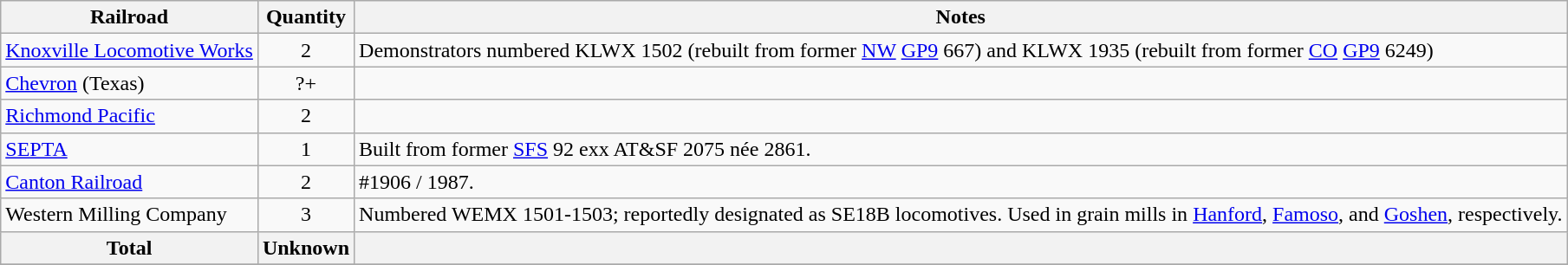<table class="wikitable">
<tr>
<th>Railroad</th>
<th>Quantity</th>
<th>Notes</th>
</tr>
<tr>
<td><a href='#'>Knoxville Locomotive Works</a></td>
<td style="text-align:center;">2</td>
<td>Demonstrators numbered KLWX 1502 (rebuilt from former <a href='#'>NW</a> <a href='#'>GP9</a> 667) and KLWX 1935 (rebuilt from former <a href='#'>CO</a> <a href='#'>GP9</a> 6249)</td>
</tr>
<tr>
<td><a href='#'>Chevron</a> (Texas)</td>
<td style="text-align:center;">?+</td>
<td></td>
</tr>
<tr>
<td><a href='#'>Richmond Pacific</a></td>
<td style="text-align:center;">2</td>
<td></td>
</tr>
<tr>
<td><a href='#'>SEPTA</a></td>
<td style="text-align:center;">1</td>
<td>Built from former <a href='#'>SFS</a> 92 exx AT&SF 2075 née 2861.</td>
</tr>
<tr>
<td><a href='#'>Canton Railroad</a></td>
<td style="text-align:center;">2</td>
<td>#1906 / 1987.</td>
</tr>
<tr>
<td>Western Milling Company</td>
<td style=text-align:center>3</td>
<td>Numbered WEMX 1501-1503; reportedly designated as SE18B locomotives. Used in grain mills in <a href='#'>Hanford</a>, <a href='#'>Famoso</a>, and <a href='#'>Goshen</a>, respectively.</td>
</tr>
<tr>
<th>Total</th>
<th>Unknown</th>
<th></th>
</tr>
<tr>
</tr>
</table>
